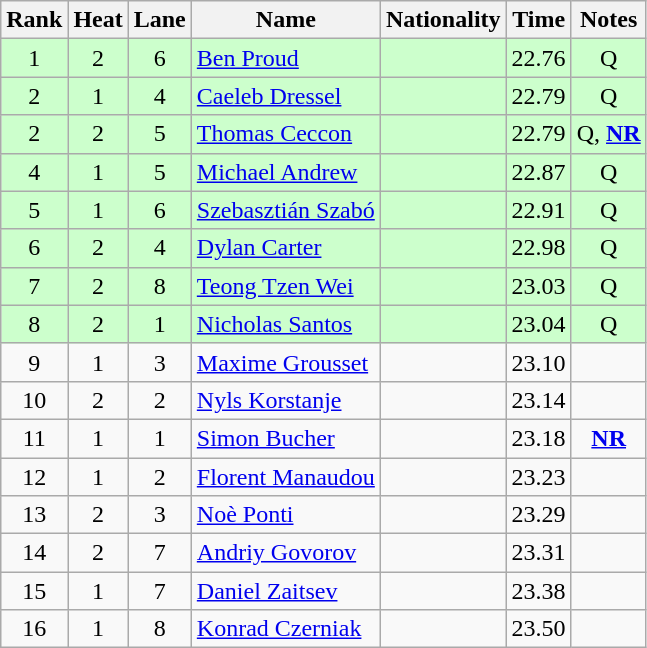<table class="wikitable sortable" style="text-align:center">
<tr>
<th>Rank</th>
<th>Heat</th>
<th>Lane</th>
<th>Name</th>
<th>Nationality</th>
<th>Time</th>
<th>Notes</th>
</tr>
<tr bgcolor=ccffcc>
<td>1</td>
<td>2</td>
<td>6</td>
<td align=left><a href='#'>Ben Proud</a></td>
<td align=left></td>
<td>22.76</td>
<td>Q</td>
</tr>
<tr bgcolor=ccffcc>
<td>2</td>
<td>1</td>
<td>4</td>
<td align=left><a href='#'>Caeleb Dressel</a></td>
<td align=left></td>
<td>22.79</td>
<td>Q</td>
</tr>
<tr bgcolor=ccffcc>
<td>2</td>
<td>2</td>
<td>5</td>
<td align=left><a href='#'>Thomas Ceccon</a></td>
<td align=left></td>
<td>22.79</td>
<td>Q, <strong><a href='#'>NR</a></strong></td>
</tr>
<tr bgcolor=ccffcc>
<td>4</td>
<td>1</td>
<td>5</td>
<td align=left><a href='#'>Michael Andrew</a></td>
<td align=left></td>
<td>22.87</td>
<td>Q</td>
</tr>
<tr bgcolor=ccffcc>
<td>5</td>
<td>1</td>
<td>6</td>
<td align=left><a href='#'>Szebasztián Szabó</a></td>
<td align=left></td>
<td>22.91</td>
<td>Q</td>
</tr>
<tr bgcolor=ccffcc>
<td>6</td>
<td>2</td>
<td>4</td>
<td align=left><a href='#'>Dylan Carter</a></td>
<td align=left></td>
<td>22.98</td>
<td>Q</td>
</tr>
<tr bgcolor=ccffcc>
<td>7</td>
<td>2</td>
<td>8</td>
<td align=left><a href='#'>Teong Tzen Wei</a></td>
<td align=left></td>
<td>23.03</td>
<td>Q</td>
</tr>
<tr bgcolor=ccffcc>
<td>8</td>
<td>2</td>
<td>1</td>
<td align=left><a href='#'>Nicholas Santos</a></td>
<td align=left></td>
<td>23.04</td>
<td>Q</td>
</tr>
<tr>
<td>9</td>
<td>1</td>
<td>3</td>
<td align=left><a href='#'>Maxime Grousset</a></td>
<td align=left></td>
<td>23.10</td>
<td></td>
</tr>
<tr>
<td>10</td>
<td>2</td>
<td>2</td>
<td align=left><a href='#'>Nyls Korstanje</a></td>
<td align=left></td>
<td>23.14</td>
<td></td>
</tr>
<tr>
<td>11</td>
<td>1</td>
<td>1</td>
<td align=left><a href='#'>Simon Bucher</a></td>
<td align=left></td>
<td>23.18</td>
<td><strong><a href='#'>NR</a></strong></td>
</tr>
<tr>
<td>12</td>
<td>1</td>
<td>2</td>
<td align=left><a href='#'>Florent Manaudou</a></td>
<td align=left></td>
<td>23.23</td>
<td></td>
</tr>
<tr>
<td>13</td>
<td>2</td>
<td>3</td>
<td align=left><a href='#'>Noè Ponti</a></td>
<td align=left></td>
<td>23.29</td>
<td></td>
</tr>
<tr>
<td>14</td>
<td>2</td>
<td>7</td>
<td align=left><a href='#'>Andriy Govorov</a></td>
<td align=left></td>
<td>23.31</td>
<td></td>
</tr>
<tr>
<td>15</td>
<td>1</td>
<td>7</td>
<td align=left><a href='#'>Daniel Zaitsev</a></td>
<td align=left></td>
<td>23.38</td>
<td></td>
</tr>
<tr>
<td>16</td>
<td>1</td>
<td>8</td>
<td align=left><a href='#'>Konrad Czerniak</a></td>
<td align=left></td>
<td>23.50</td>
<td></td>
</tr>
</table>
